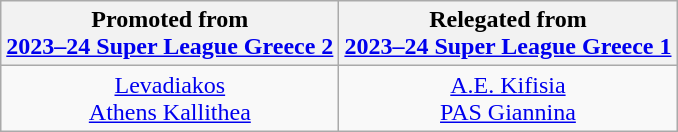<table class="wikitable">
<tr>
<th>Promoted from<br><a href='#'>2023–24 Super League Greece 2</a></th>
<th>Relegated from<br><a href='#'>2023–24 Super League Greece 1</a></th>
</tr>
<tr>
<td align=center><a href='#'>Levadiakos</a><br><a href='#'>Athens Kallithea</a></td>
<td align=center><a href='#'>A.E. Kifisia</a><br><a href='#'>PAS Giannina</a></td>
</tr>
</table>
